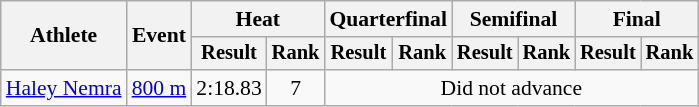<table class="wikitable" style="font-size:90%">
<tr>
<th rowspan="2">Athlete</th>
<th rowspan="2">Event</th>
<th colspan="2">Heat</th>
<th colspan="2">Quarterfinal</th>
<th colspan="2">Semifinal</th>
<th colspan="2">Final</th>
</tr>
<tr style="font-size:95%">
<th>Result</th>
<th>Rank</th>
<th>Result</th>
<th>Rank</th>
<th>Result</th>
<th>Rank</th>
<th>Result</th>
<th>Rank</th>
</tr>
<tr align=center>
<td align=left><a href='#'>Haley Nemra</a></td>
<td align=left><a href='#'>800 m</a></td>
<td>2:18.83</td>
<td>7</td>
<td colspan=6>Did not advance</td>
</tr>
</table>
